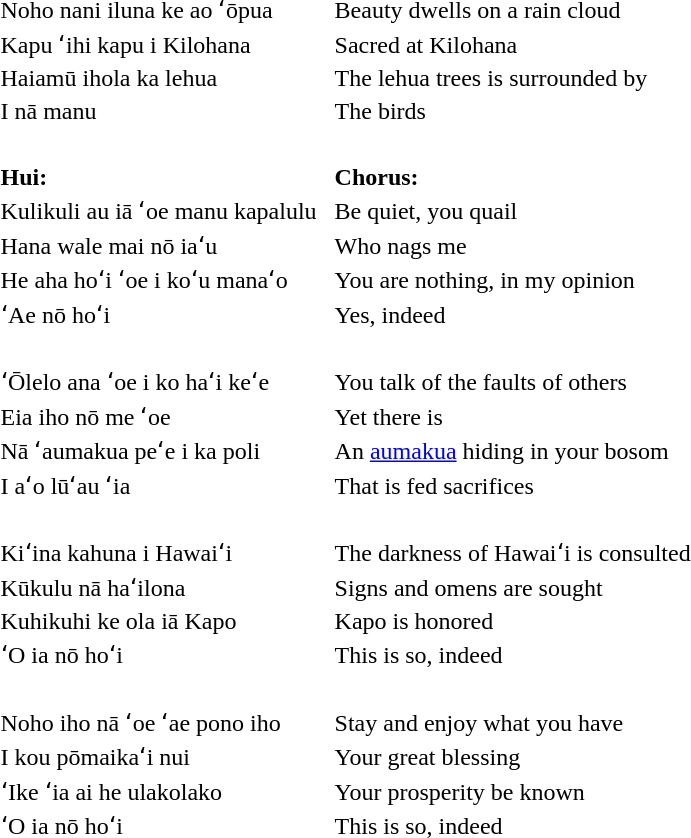<table>
<tr>
<td>Noho nani iluna ke ao ʻōpua</td>
<td rowspan=99> </td>
<td>Beauty dwells on a rain cloud</td>
</tr>
<tr>
<td>Kapu ʻihi kapu i Kilohana</td>
<td>Sacred at Kilohana</td>
</tr>
<tr>
<td>Haiamū ihola ka lehua</td>
<td>The lehua trees is surrounded by</td>
</tr>
<tr>
<td>I nā manu</td>
<td>The birds</td>
</tr>
<tr>
<td> </td>
<td> </td>
</tr>
<tr>
<td><strong>Hui:</strong></td>
<td><strong>Chorus:</strong></td>
</tr>
<tr>
<td>Kulikuli au iā ʻoe manu kapalulu</td>
<td>Be quiet, you quail</td>
</tr>
<tr>
<td>Hana wale mai nō iaʻu</td>
<td>Who nags me</td>
</tr>
<tr>
<td>He aha hoʻi ʻoe i koʻu manaʻo</td>
<td>You are nothing, in my opinion</td>
</tr>
<tr>
<td>ʻAe nō hoʻi</td>
<td>Yes, indeed</td>
</tr>
<tr>
<td> </td>
<td> </td>
</tr>
<tr>
<td>ʻŌlelo ana ʻoe i ko haʻi keʻe</td>
<td>You talk of the faults of others</td>
</tr>
<tr>
<td>Eia iho nō me ʻoe</td>
<td>Yet there is</td>
</tr>
<tr>
<td>Nā ʻaumakua peʻe i ka poli</td>
<td>An <a href='#'>aumakua</a> hiding in your bosom</td>
</tr>
<tr>
<td>I aʻo lūʻau ʻia</td>
<td>That is fed sacrifices</td>
</tr>
<tr>
<td> </td>
<td> </td>
</tr>
<tr>
<td>Kiʻina kahuna i Hawaiʻi</td>
<td>The darkness of Hawaiʻi is consulted</td>
</tr>
<tr>
<td>Kūkulu nā haʻilona</td>
<td>Signs and omens are sought</td>
</tr>
<tr>
<td>Kuhikuhi ke ola iā Kapo</td>
<td>Kapo is honored</td>
</tr>
<tr>
<td>ʻO ia nō hoʻi</td>
<td>This is so, indeed</td>
</tr>
<tr>
<td> </td>
<td> </td>
</tr>
<tr>
<td>Noho iho nā ʻoe ʻae pono iho</td>
<td>Stay and enjoy what you have</td>
</tr>
<tr>
<td>I kou pōmaikaʻi nui</td>
<td>Your great blessing</td>
</tr>
<tr>
<td>ʻIke ʻia ai he ulakolako</td>
<td>Your prosperity be known</td>
</tr>
<tr>
<td>ʻO ia nō hoʻi</td>
<td>This is so, indeed</td>
</tr>
</table>
